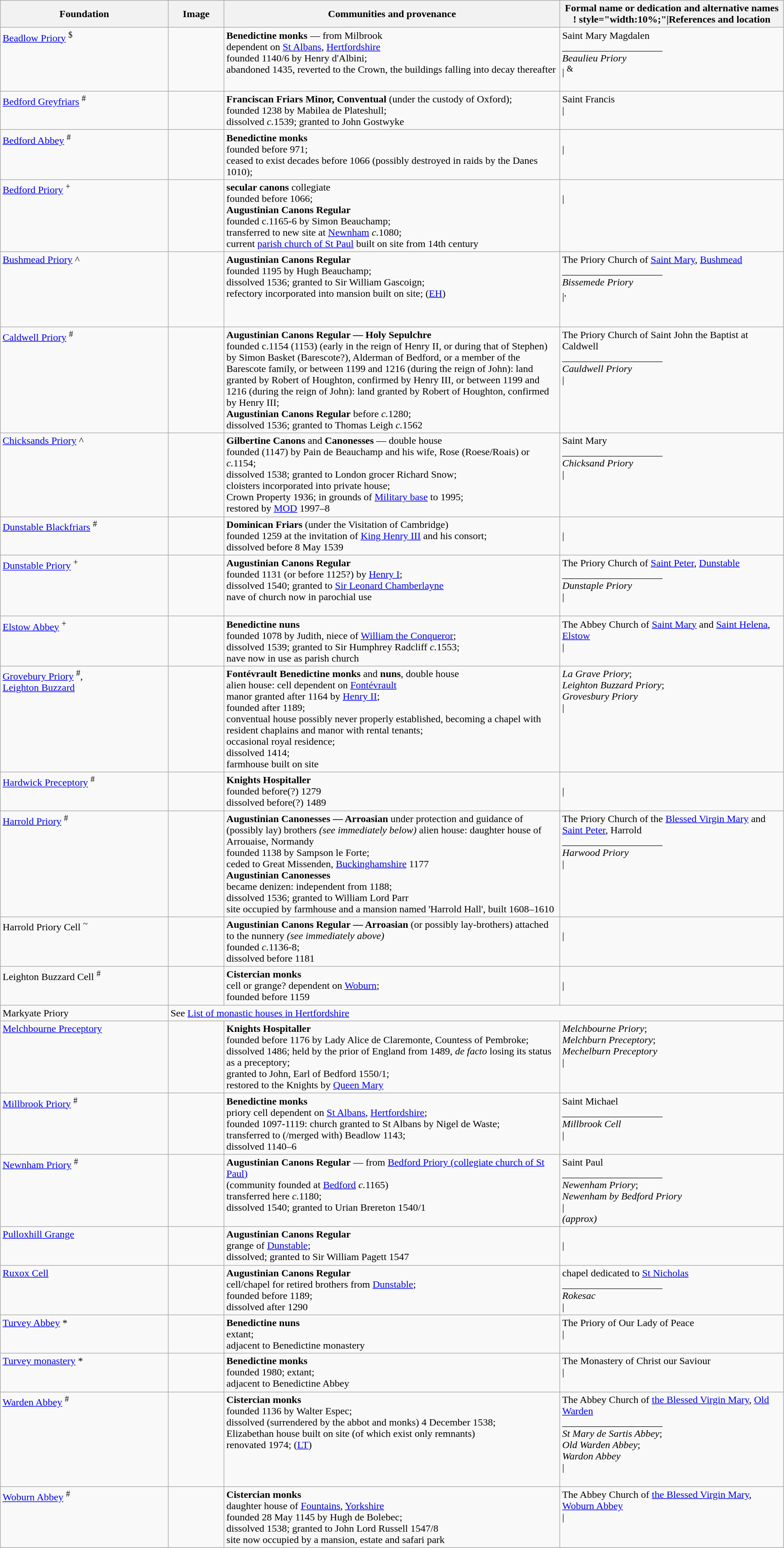<table style="width:99%;" class="wikitable">
<tr>
<th style="width:15%;">Foundation</th>
<th style="width:5%;">Image</th>
<th style="width:30%;">Communities and provenance</th>
<th style="width:20%;">Formal name or dedication and alternative names<br><noinclude>! style="width:10%;"|References and location</noinclude></th>
</tr>
<tr valign=top>
<td><a href='#'>Beadlow Priory</a> <sup>$</sup></td>
<td></td>
<td><strong>Benedictine monks</strong> — from Milbrook<br>dependent on <a href='#'>St Albans</a>, <a href='#'>Hertfordshire</a><br>founded 1140/6 by Henry d'Albini;<br>abandoned 1435, reverted to the Crown, the buildings falling into decay thereafter</td>
<td>Saint Mary Magdalen<br>____________________<br><em>Beaulieu Priory</em><br><noinclude>| <sup>&</sup><br><br></noinclude></td>
</tr>
<tr valign=top>
<td><a href='#'>Bedford Greyfriars</a> <sup>#</sup></td>
<td></td>
<td><strong>Franciscan Friars Minor, Conventual</strong> (under the custody of Oxford);<br>founded 1238 by Mabilea de Plateshull;<br>dissolved <em>c.</em>1539; granted to John Gostwyke</td>
<td>Saint Francis<br><noinclude>|<br></noinclude></td>
</tr>
<tr valign=top>
<td><a href='#'>Bedford Abbey</a> <sup>#</sup></td>
<td></td>
<td><strong>Benedictine monks</strong><br>founded before 971;<br>ceased to exist decades before 1066 (possibly destroyed in raids by the Danes 1010);</td>
<td><br><noinclude>|
<br></noinclude></td>
</tr>
<tr valign=top>
<td><a href='#'>Bedford Priory</a> <sup>+</sup></td>
<td></td>
<td><strong>secular canons</strong> collegiate<br>founded before 1066;<br><strong>Augustinian Canons Regular</strong><br>founded c.1165-6 by Simon Beauchamp;<br>transferred to new site at <a href='#'>Newnham</a> <em>c.</em>1080;<br>current <a href='#'>parish church of St Paul</a> built on site from 14th century</td>
<td><br><noinclude>|<br><br></noinclude></td>
</tr>
<tr valign=top>
<td><a href='#'>Bushmead Priory</a> ^</td>
<td></td>
<td><strong>Augustinian Canons Regular</strong><br>founded 1195 by Hugh Beauchamp;<br>dissolved 1536; granted to Sir William Gascoign;<br>refectory incorporated into mansion built on site; (<a href='#'>EH</a>)</td>
<td>The Priory Church of <a href='#'>Saint Mary</a>, <a href='#'>Bushmead</a><br>____________________<br><em>Bissemede Priory</em><br><noinclude>|<sup>,</sup><br><br><br></noinclude></td>
</tr>
<tr valign=top>
<td><a href='#'>Caldwell Priory</a> <sup>#</sup></td>
<td></td>
<td><strong>Augustinian Canons Regular — Holy Sepulchre</strong><br>founded c.1154 (1153) (early in the reign of Henry II, or during that of Stephen) by Simon Basket<noinclude></noinclude> (Barescote?), Alderman of Bedford, or a member of the Barescote family<noinclude></noinclude>, or between 1199 and 1216 (during the reign of John): land granted by Robert of Houghton, confirmed by Henry III, or between 1199 and 1216 (during the reign of John): land granted by Robert of Houghton, confirmed by Henry III<noinclude></noinclude>;<br><strong>Augustinian Canons Regular</strong> before <em>c.</em>1280;<br>dissolved 1536; granted to Thomas Leigh <em>c.</em>1562</td>
<td>The Priory Church of Saint John the Baptist at Caldwell<br>____________________<br><em>Cauldwell Priory</em><br><noinclude>|<br><br></noinclude></td>
</tr>
<tr valign=top>
<td><a href='#'>Chicksands Priory</a> ^</td>
<td></td>
<td><strong>Gilbertine Canons</strong> and <strong>Canonesses</strong> — double house<br>founded  (1147) by Pain de Beauchamp and his wife, Rose (Roese/Roais)<noinclude></noinclude> or <em>c.</em>1154<noinclude></noinclude>;<br>dissolved 1538; granted to London grocer Richard Snow;<br>cloisters incorporated into private house;<br>Crown Property 1936; in grounds of <a href='#'>Military base</a> to 1995;<br>restored by <a href='#'>MOD</a> 1997–8</td>
<td>Saint Mary<br>____________________<br><em>Chicksand Priory</em><br><noinclude>|<br><br></noinclude></td>
</tr>
<tr valign=top>
<td><a href='#'>Dunstable Blackfriars</a> <sup>#</sup></td>
<td></td>
<td><strong>Dominican Friars</strong> (under the Visitation of Cambridge)<br>founded 1259 at the invitation of <a href='#'>King Henry III</a> and his consort;<br>dissolved before 8 May 1539</td>
<td><br><noinclude>|<br><br></noinclude></td>
</tr>
<tr valign=top>
<td><a href='#'>Dunstable Priory</a> <sup>+</sup></td>
<td></td>
<td><strong>Augustinian Canons Regular</strong><br>founded 1131 (or before 1125?) by <a href='#'>Henry I</a>;<br>dissolved 1540; granted to <a href='#'>Sir Leonard Chamberlayne</a><br>nave of church now in parochial use</td>
<td>The Priory Church of <a href='#'>Saint Peter</a>, <a href='#'>Dunstable</a><br>____________________<br><em>Dunstaple Priory</em><br><noinclude>|<br><br></noinclude></td>
</tr>
<tr valign=top>
<td><a href='#'>Elstow Abbey</a> <sup>+</sup></td>
<td></td>
<td><strong>Benedictine nuns</strong><br>founded 1078 by Judith, niece of <a href='#'>William the Conqueror</a>;<br>dissolved 1539; granted to Sir Humphrey Radcliff <em>c.</em>1553;<br>nave now in use as parish church</td>
<td>The Abbey Church of <a href='#'>Saint Mary</a> and <a href='#'>Saint Helena</a>, <a href='#'>Elstow</a><br><noinclude>|</noinclude></td>
</tr>
<tr valign=top>
<td><a href='#'>Grovebury Priory</a> <sup>#</sup>, <br><a href='#'>Leighton Buzzard</a></td>
<td></td>
<td><strong>Fontévrault Benedictine monks</strong> and <strong>nuns</strong>, double house<br><span>alien house</span>: cell dependent on <a href='#'>Fontévrault</a><br>manor granted after 1164 by <a href='#'>Henry II</a>;<br>founded after 1189;<br>conventual house possibly never properly established, becoming a chapel with resident chaplains and manor with rental tenants;<br>occasional royal residence;<br>dissolved 1414;<br>farmhouse built on site</td>
<td><em>La Grave Priory</em>;<br><em>Leighton Buzzard Priory</em>;<br><em>Grovesbury Priory</em><br><noinclude>|<br><br></noinclude></td>
</tr>
<tr valign=top>
<td><a href='#'>Hardwick Preceptory</a> <sup>#</sup></td>
<td></td>
<td><strong>Knights Hospitaller</strong><br>founded before(?) 1279<br>dissolved before(?) 1489</td>
<td><br><noinclude>|<br><br></noinclude></td>
</tr>
<tr valign=top>
<td><a href='#'>Harrold Priory</a> <sup>#</sup></td>
<td></td>
<td><strong>Augustinian Canonesses — Arroasian</strong> under protection and guidance of (possibly lay) brothers <em>(see immediately below)</em> <span>alien house</span>: daughter house of Arrouaise, Normandy<br>founded 1138 by Sampson le Forte;<br>ceded to Great Missenden, <a href='#'>Buckinghamshire</a> 1177<br><strong>Augustinian Canonesses</strong><br>became <span>denizen</span>: independent from 1188;<br>dissolved 1536; granted to William Lord Parr<br>site occupied by farmhouse and a mansion named 'Harrold Hall', built 1608–1610</td>
<td>The Priory Church of the <a href='#'>Blessed Virgin Mary</a> and <a href='#'>Saint Peter</a>, Harrold<br>____________________<br><em>Harwood Priory</em><br><noinclude>|<br><br></noinclude></td>
</tr>
<tr valign=top>
<td>Harrold Priory Cell <sup>~</sup></td>
<td></td>
<td><strong>Augustinian Canons Regular — Arroasian</strong> (or possibly lay-brothers<noinclude></noinclude>) attached to the nunnery <em>(see immediately above)</em><br>founded <em>c.</em>1136-8;<br>dissolved before 1181</td>
<td><br><noinclude>|</noinclude></td>
</tr>
<tr valign=top>
<td>Leighton Buzzard Cell <sup>#</sup></td>
<td></td>
<td><strong>Cistercian monks</strong><br>cell or grange? dependent on <a href='#'>Woburn</a>;<br>founded before 1159</td>
<td><br><noinclude>|<br></noinclude></td>
</tr>
<tr valign=top>
<td>Markyate Priory</td>
<td colspan=4>See <a href='#'>List of monastic houses in Hertfordshire</a></td>
</tr>
<tr valign=top>
<td><a href='#'>Melchbourne Preceptory</a></td>
<td></td>
<td><strong>Knights Hospitaller</strong><br>founded before 1176 by Lady Alice de Claremonte, Countess of Pembroke;<br>dissolved 1486; held by the prior of England from 1489, <em>de facto</em> losing its status as a preceptory;<br>granted to John, Earl of Bedford 1550/1;<br>restored to the Knights by <a href='#'>Queen Mary</a></td>
<td><em>Melchbourne Priory</em>;<br><em>Melchburn Preceptory</em>;<br><em>Mechelburn Preceptory</em><br><noinclude>|<br><br></noinclude></td>
</tr>
<tr valign=top>
<td><a href='#'>Millbrook Priory</a> <sup>#</sup></td>
<td></td>
<td><strong>Benedictine monks</strong><br>priory cell dependent on <a href='#'>St Albans</a>, <a href='#'>Hertfordshire</a>;<br>founded 1097-1119: church granted to St Albans by Nigel de Waste;<br>transferred to (/merged with) Beadlow 1143;<br>dissolved 1140–6</td>
<td>Saint Michael<br>____________________<br><em>Millbrook Cell</em><br><noinclude>|<br></noinclude></td>
</tr>
<tr valign=top>
<td><a href='#'>Newnham Priory</a> <sup>#</sup></td>
<td></td>
<td><strong>Augustinian Canons Regular</strong> — from <a href='#'>Bedford Priory (collegiate church of St Paul)</a><br>(community founded at <a href='#'>Bedford</a> <em>c.</em>1165)<br>transferred here <em>c.</em>1180;<br>dissolved 1540; granted to Urian Brereton 1540/1</td>
<td>Saint Paul<br>____________________<br><em>Newenham Priory</em>;<br><em>Newenham by Bedford Priory</em><br><noinclude>|<br> <em>(approx)</em></noinclude></td>
</tr>
<tr valign=top>
<td><a href='#'>Pulloxhill Grange</a></td>
<td></td>
<td><strong>Augustinian Canons Regular</strong><br>grange of <a href='#'>Dunstable</a>;<br>dissolved; granted to Sir William Pagett 1547</td>
<td><br><noinclude>|<br></noinclude></td>
</tr>
<tr valign=top>
<td><a href='#'>Ruxox Cell</a></td>
<td></td>
<td><strong>Augustinian Canons Regular</strong><br>cell/chapel for retired brothers from <a href='#'>Dunstable</a>;<br>founded before 1189;<br>dissolved after 1290</td>
<td>chapel dedicated to <a href='#'>St Nicholas</a><br>____________________<br><em>Rokesac</em><br><noinclude>|</noinclude></td>
</tr>
<tr valign=top>
<td><a href='#'>Turvey Abbey</a> *</td>
<td></td>
<td><strong>Benedictine nuns</strong><br>extant;<br>adjacent to Benedictine monastery</td>
<td>The Priory of Our Lady of Peace<br><noinclude>|</noinclude></td>
</tr>
<tr valign=top>
<td><a href='#'>Turvey monastery</a> *</td>
<td></td>
<td><strong>Benedictine monks</strong><br>founded 1980; extant;<br>adjacent to Benedictine Abbey</td>
<td>The Monastery of Christ our Saviour<br><noinclude>|<br><br></noinclude></td>
</tr>
<tr valign=top>
<td><a href='#'>Warden Abbey</a> <sup>#</sup></td>
<td></td>
<td><strong>Cistercian monks</strong><br>founded 1136 by Walter Espec;<br>dissolved (surrendered by the abbot and monks) 4 December 1538;<br>Elizabethan house built on site (of which exist only remnants)<br>renovated 1974; (<a href='#'>LT</a>)</td>
<td>The Abbey Church of <a href='#'>the Blessed Virgin Mary</a>, <a href='#'>Old Warden</a><br>____________________<br><em>St Mary de Sartis Abbey</em>;<br><em>Old Warden Abbey</em>;<br><em>Wardon Abbey</em><br><noinclude>|<br><br></noinclude></td>
</tr>
<tr valign=top>
<td><a href='#'>Woburn Abbey</a> <sup>#</sup></td>
<td></td>
<td><strong>Cistercian monks</strong><br>daughter house of <a href='#'>Fountains</a>, <a href='#'>Yorkshire</a><br>founded 28 May 1145 by Hugh de Bolebec;<br>dissolved 1538; granted to John Lord Russell 1547/8<br>site now occupied by a mansion, estate and safari park</td>
<td>The Abbey Church of <a href='#'>the Blessed Virgin Mary</a>, <a href='#'>Woburn Abbey</a><br><noinclude>|<br><br></noinclude></td>
</tr>
</table>
